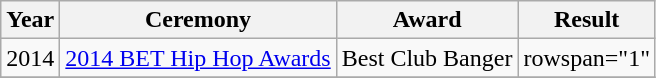<table class="wikitable">
<tr>
<th>Year</th>
<th>Ceremony</th>
<th>Award</th>
<th>Result</th>
</tr>
<tr>
<td>2014</td>
<td rowspan="1"><a href='#'>2014 BET Hip Hop Awards</a></td>
<td>Best Club Banger</td>
<td>rowspan="1" </td>
</tr>
<tr>
</tr>
</table>
